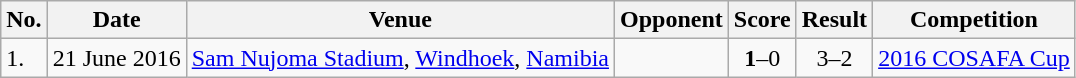<table class="wikitable">
<tr>
<th>No.</th>
<th>Date</th>
<th>Venue</th>
<th>Opponent</th>
<th>Score</th>
<th>Result</th>
<th>Competition</th>
</tr>
<tr>
<td>1.</td>
<td>21 June 2016</td>
<td><a href='#'>Sam Nujoma Stadium</a>, <a href='#'>Windhoek</a>, <a href='#'>Namibia</a></td>
<td></td>
<td align=center><strong>1</strong>–0</td>
<td align=center>3–2</td>
<td><a href='#'>2016 COSAFA Cup</a></td>
</tr>
</table>
